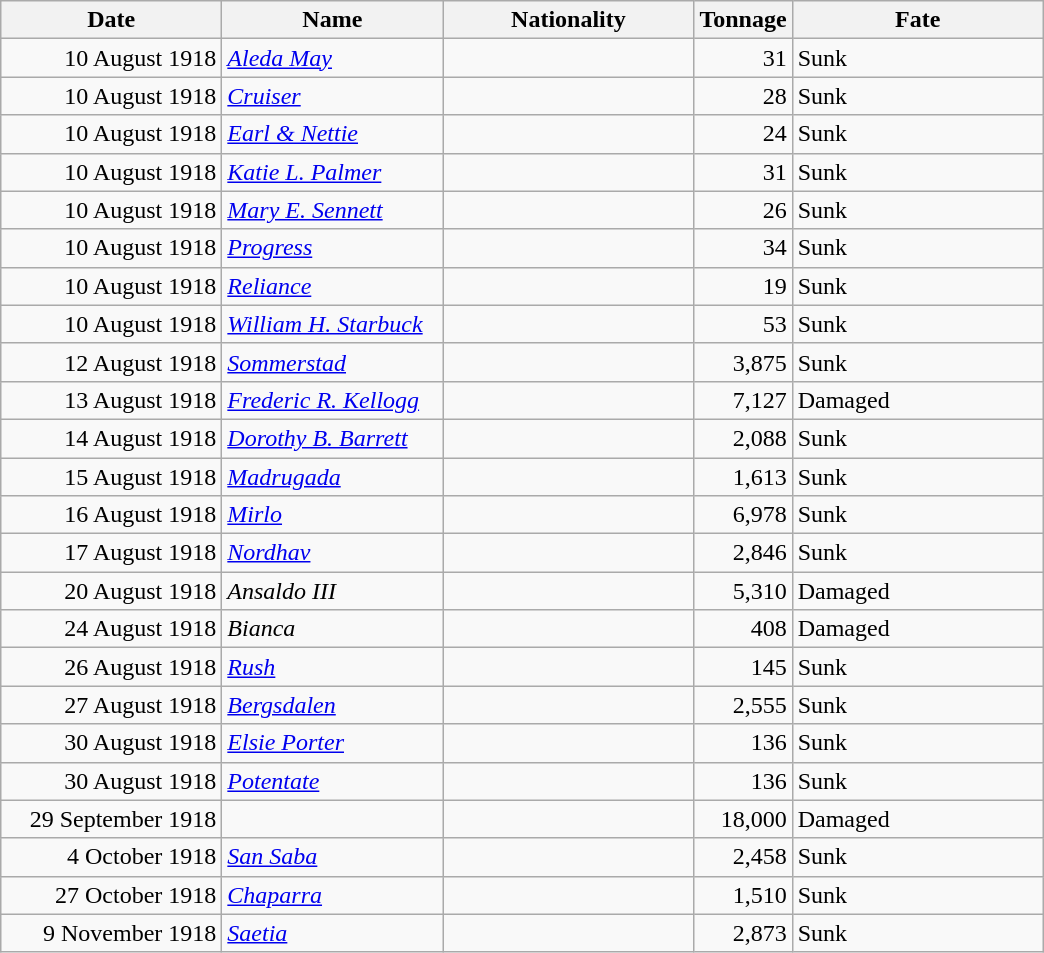<table class="wikitable sortable">
<tr>
<th width="140px">Date</th>
<th width="140px">Name</th>
<th width="160px">Nationality</th>
<th width="25px">Tonnage</th>
<th width="160px">Fate</th>
</tr>
<tr>
<td align="right">10 August 1918</td>
<td align="left"><a href='#'><em>Aleda May</em></a></td>
<td align="left"></td>
<td align="right">31</td>
<td align="left">Sunk</td>
</tr>
<tr>
<td align="right">10 August 1918</td>
<td align="left"><a href='#'><em>Cruiser</em></a></td>
<td align="left"></td>
<td align="right">28</td>
<td align="left">Sunk</td>
</tr>
<tr>
<td align="right">10 August 1918</td>
<td align="left"><a href='#'><em>Earl & Nettie</em></a></td>
<td align="left"></td>
<td align="right">24</td>
<td align="left">Sunk</td>
</tr>
<tr>
<td align="right">10 August 1918</td>
<td align="left"><a href='#'><em>Katie L. Palmer</em></a></td>
<td align="left"></td>
<td align="right">31</td>
<td align="left">Sunk</td>
</tr>
<tr>
<td align="right">10 August 1918</td>
<td align="left"><a href='#'><em>Mary E. Sennett</em></a></td>
<td align="left"></td>
<td align="right">26</td>
<td align="left">Sunk</td>
</tr>
<tr>
<td align="right">10 August 1918</td>
<td align="left"><a href='#'><em>Progress</em></a></td>
<td align="left"></td>
<td align="right">34</td>
<td align="left">Sunk</td>
</tr>
<tr>
<td align="right">10 August 1918</td>
<td align="left"><a href='#'><em>Reliance</em></a></td>
<td align="left"></td>
<td align="right">19</td>
<td align="left">Sunk</td>
</tr>
<tr>
<td align="right">10 August 1918</td>
<td align="left"><a href='#'><em>William H. Starbuck</em></a></td>
<td align="left"></td>
<td align="right">53</td>
<td align="left">Sunk</td>
</tr>
<tr>
<td align="right">12 August 1918</td>
<td align="left"><a href='#'><em>Sommerstad</em></a></td>
<td align="left"></td>
<td align="right">3,875</td>
<td align="left">Sunk</td>
</tr>
<tr>
<td align="right">13 August 1918</td>
<td align="left"><a href='#'><em>Frederic R. Kellogg</em></a></td>
<td align="left"></td>
<td align="right">7,127</td>
<td align="left">Damaged</td>
</tr>
<tr>
<td align="right">14 August 1918</td>
<td align="left"><a href='#'><em>Dorothy B. Barrett</em></a></td>
<td align="left"></td>
<td align="right">2,088</td>
<td align="left">Sunk</td>
</tr>
<tr>
<td align="right">15 August 1918</td>
<td align="left"><a href='#'><em>Madrugada</em></a></td>
<td align="left"></td>
<td align="right">1,613</td>
<td align="left">Sunk</td>
</tr>
<tr>
<td align="right">16 August 1918</td>
<td align="left"><a href='#'><em>Mirlo</em></a></td>
<td align="left"></td>
<td align="right">6,978</td>
<td align="left">Sunk</td>
</tr>
<tr>
<td align="right">17 August 1918</td>
<td align="left"><a href='#'><em>Nordhav</em></a></td>
<td align="left"></td>
<td align="right">2,846</td>
<td align="left">Sunk</td>
</tr>
<tr>
<td align="right">20 August 1918</td>
<td align="left"><em>Ansaldo III</em></td>
<td align="left"></td>
<td align="right">5,310</td>
<td align="left">Damaged</td>
</tr>
<tr>
<td align="right">24 August 1918</td>
<td align="left"><em>Bianca</em></td>
<td align="left"></td>
<td align="right">408</td>
<td align="left">Damaged</td>
</tr>
<tr>
<td align="right">26 August 1918</td>
<td align="left"><a href='#'><em>Rush</em></a></td>
<td align="left"></td>
<td align="right">145</td>
<td align="left">Sunk</td>
</tr>
<tr>
<td align="right">27 August 1918</td>
<td align="left"><a href='#'><em>Bergsdalen</em></a></td>
<td align="left"></td>
<td align="right">2,555</td>
<td align="left">Sunk</td>
</tr>
<tr>
<td align="right">30 August 1918</td>
<td align="left"><a href='#'><em>Elsie Porter</em></a></td>
<td align="left"></td>
<td align="right">136</td>
<td align="left">Sunk</td>
</tr>
<tr>
<td align="right">30 August 1918</td>
<td align="left"><a href='#'><em>Potentate</em></a></td>
<td align="left"></td>
<td align="right">136</td>
<td align="left">Sunk</td>
</tr>
<tr>
<td align="right">29 September 1918</td>
<td align="left"></td>
<td align="left"></td>
<td align="right">18,000</td>
<td align="left">Damaged</td>
</tr>
<tr>
<td align="right">4 October 1918</td>
<td align="left"><a href='#'><em>San Saba</em></a></td>
<td align="left"></td>
<td align="right">2,458</td>
<td align="left">Sunk</td>
</tr>
<tr>
<td align="right">27 October 1918</td>
<td align="left"><a href='#'><em>Chaparra</em></a></td>
<td align="left"></td>
<td align="right">1,510</td>
<td align="left">Sunk</td>
</tr>
<tr>
<td align="right">9 November 1918</td>
<td align="left"><a href='#'><em>Saetia</em></a></td>
<td align="left"></td>
<td align="right">2,873</td>
<td align="left">Sunk</td>
</tr>
</table>
